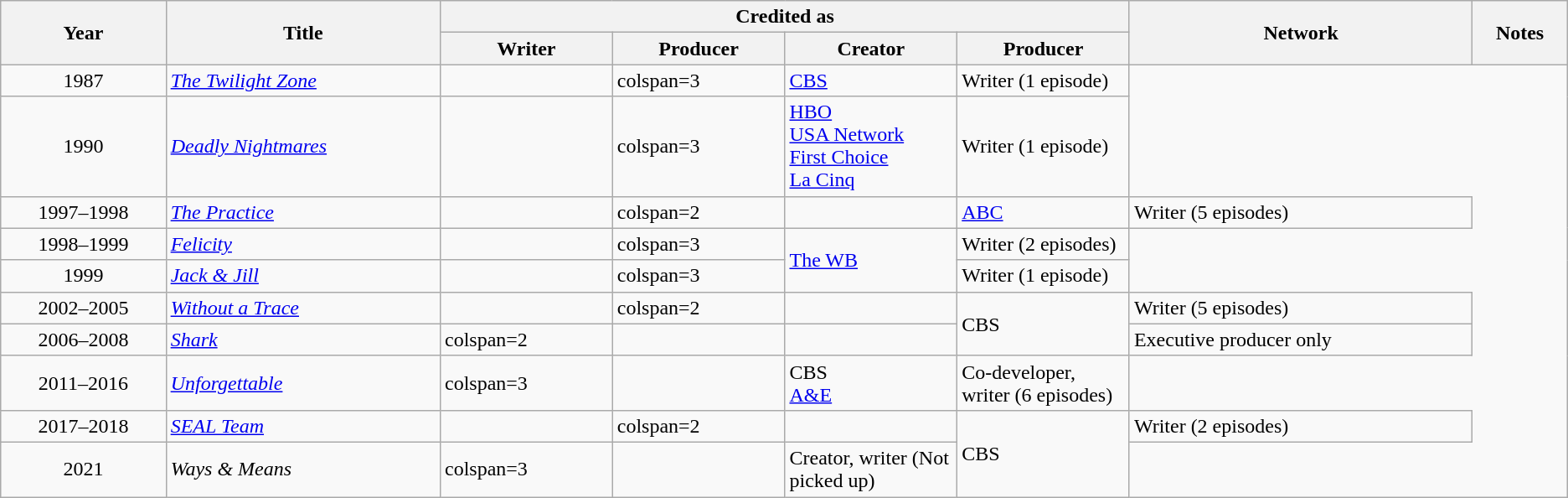<table class="wikitable sortable">
<tr>
<th rowspan="2">Year</th>
<th rowspan="2">Title</th>
<th colspan="4">Credited as</th>
<th rowspan="2">Network</th>
<th rowspan="2">Notes</th>
</tr>
<tr>
<th width="11%">Writer</th>
<th width="11%"> Producer</th>
<th width="11%">Creator</th>
<th width="11%">Producer</th>
</tr>
<tr>
<td style="text-align:center;">1987</td>
<td><em><a href='#'>The Twilight Zone</a></em></td>
<td></td>
<td>colspan=3 </td>
<td><a href='#'>CBS</a></td>
<td>Writer (1 episode)</td>
</tr>
<tr>
<td style="text-align:center;">1990</td>
<td><em><a href='#'>Deadly Nightmares</a></em></td>
<td></td>
<td>colspan=3 </td>
<td><a href='#'>HBO</a> <br> <a href='#'>USA Network</a> <br> <a href='#'>First Choice</a> <br> <a href='#'>La Cinq</a></td>
<td>Writer (1 episode)</td>
</tr>
<tr>
<td style="text-align:center;">1997–1998</td>
<td><em><a href='#'>The Practice</a></em></td>
<td></td>
<td>colspan=2 </td>
<td></td>
<td><a href='#'>ABC</a></td>
<td>Writer (5 episodes)</td>
</tr>
<tr>
<td style="text-align:center;">1998–1999</td>
<td><em><a href='#'>Felicity</a></em></td>
<td></td>
<td>colspan=3 </td>
<td rowspan="2"><a href='#'>The WB</a></td>
<td>Writer (2 episodes)</td>
</tr>
<tr>
<td style="text-align:center;">1999</td>
<td><em><a href='#'>Jack & Jill</a></em></td>
<td></td>
<td>colspan=3 </td>
<td>Writer (1 episode)</td>
</tr>
<tr>
<td style="text-align:center;">2002–2005</td>
<td><em><a href='#'>Without a Trace</a></em></td>
<td></td>
<td>colspan=2 </td>
<td></td>
<td rowspan="2">CBS</td>
<td>Writer (5 episodes)</td>
</tr>
<tr>
<td style="text-align:center;">2006–2008</td>
<td><em><a href='#'>Shark</a></em></td>
<td>colspan=2 </td>
<td></td>
<td></td>
<td>Executive producer only</td>
</tr>
<tr>
<td style="text-align:center;">2011–2016</td>
<td><em><a href='#'>Unforgettable</a></em></td>
<td>colspan=3 </td>
<td></td>
<td>CBS <br> <a href='#'>A&E</a></td>
<td>Co-developer, writer (6 episodes)</td>
</tr>
<tr>
<td style="text-align:center;">2017–2018</td>
<td><em><a href='#'>SEAL Team</a></em></td>
<td></td>
<td>colspan=2 </td>
<td></td>
<td rowspan="2">CBS</td>
<td>Writer (2 episodes)</td>
</tr>
<tr>
<td style="text-align:center;">2021</td>
<td><em>Ways & Means</em></td>
<td>colspan=3 </td>
<td></td>
<td>Creator, writer (Not picked up)</td>
</tr>
</table>
